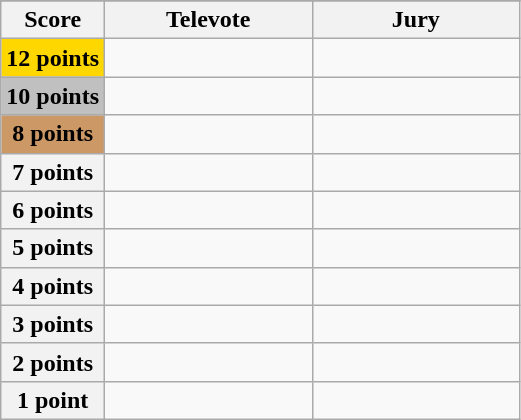<table class="wikitable">
<tr>
</tr>
<tr>
<th scope="col" width="20%">Score</th>
<th scope="col" width="40%">Televote</th>
<th scope="col" width="40%">Jury</th>
</tr>
<tr>
<th scope="row" style="background:gold">12 points</th>
<td></td>
<td></td>
</tr>
<tr>
<th scope="row" style="background:silver">10 points</th>
<td></td>
<td></td>
</tr>
<tr>
<th scope="row" style="background:#CC9966">8 points</th>
<td></td>
<td></td>
</tr>
<tr>
<th scope="row">7 points</th>
<td></td>
<td></td>
</tr>
<tr>
<th scope="row">6 points</th>
<td></td>
<td></td>
</tr>
<tr>
<th scope="row">5 points</th>
<td></td>
<td></td>
</tr>
<tr>
<th scope="row">4 points</th>
<td></td>
<td></td>
</tr>
<tr>
<th scope="row">3 points</th>
<td></td>
<td></td>
</tr>
<tr>
<th scope="row">2 points</th>
<td></td>
<td></td>
</tr>
<tr>
<th scope="row">1 point</th>
<td></td>
<td></td>
</tr>
</table>
